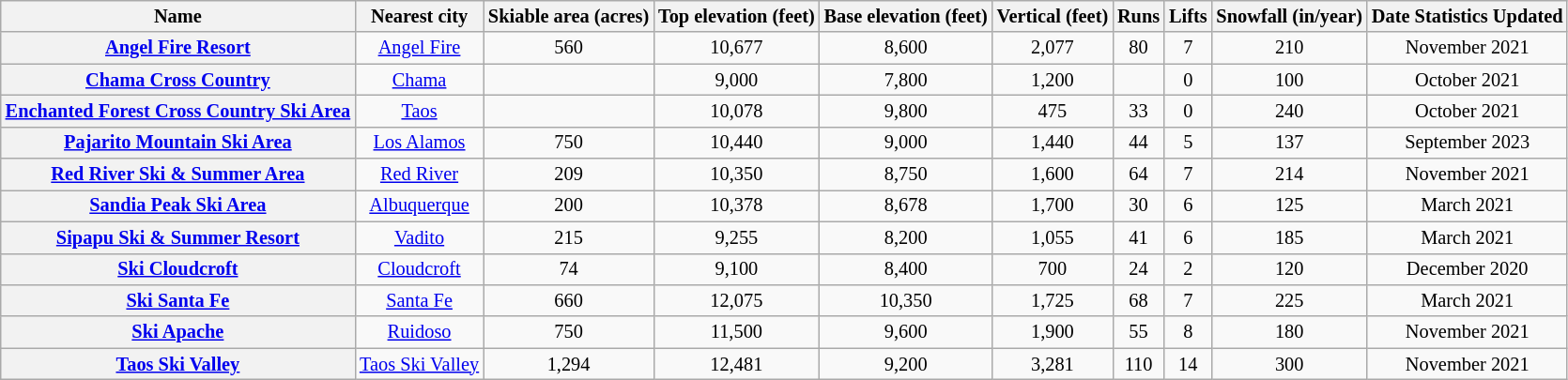<table class="wikitable sortable" style="font-size: 85%; text-align: center; width: auto;">
<tr>
<th>Name</th>
<th>Nearest city</th>
<th>Skiable area (acres)</th>
<th>Top elevation (feet)</th>
<th>Base elevation (feet)</th>
<th data-sort-type="number">Vertical (feet)</th>
<th>Runs</th>
<th>Lifts</th>
<th>Snowfall (in/year)</th>
<th>Date Statistics Updated</th>
</tr>
<tr>
<th><a href='#'>Angel Fire Resort</a></th>
<td><a href='#'>Angel Fire</a></td>
<td>560</td>
<td>10,677</td>
<td>8,600</td>
<td>2,077</td>
<td>80</td>
<td>7</td>
<td>210</td>
<td>November 2021</td>
</tr>
<tr>
<th><a href='#'>Chama Cross Country</a></th>
<td><a href='#'>Chama</a></td>
<td></td>
<td>9,000</td>
<td>7,800</td>
<td>1,200</td>
<td></td>
<td>0</td>
<td>100</td>
<td>October 2021</td>
</tr>
<tr>
<th><a href='#'>Enchanted Forest Cross Country Ski Area</a></th>
<td><a href='#'>Taos</a></td>
<td></td>
<td>10,078</td>
<td>9,800</td>
<td>475</td>
<td>33</td>
<td>0</td>
<td>240</td>
<td>October 2021</td>
</tr>
<tr>
<th><a href='#'>Pajarito Mountain Ski Area</a></th>
<td><a href='#'>Los Alamos</a></td>
<td>750</td>
<td>10,440</td>
<td>9,000</td>
<td>1,440</td>
<td>44</td>
<td>5</td>
<td>137</td>
<td>September 2023</td>
</tr>
<tr>
<th><a href='#'>Red River Ski & Summer Area</a></th>
<td><a href='#'>Red River</a></td>
<td>209</td>
<td>10,350</td>
<td>8,750</td>
<td>1,600</td>
<td>64</td>
<td>7</td>
<td>214</td>
<td>November 2021</td>
</tr>
<tr>
<th><a href='#'>Sandia Peak Ski Area</a></th>
<td><a href='#'>Albuquerque</a></td>
<td>200</td>
<td>10,378</td>
<td>8,678</td>
<td>1,700</td>
<td>30</td>
<td>6</td>
<td>125</td>
<td>March 2021</td>
</tr>
<tr>
<th><a href='#'>Sipapu Ski & Summer Resort</a></th>
<td><a href='#'>Vadito</a></td>
<td>215</td>
<td>9,255</td>
<td>8,200</td>
<td>1,055</td>
<td>41</td>
<td>6</td>
<td>185</td>
<td>March 2021 </td>
</tr>
<tr>
<th><a href='#'>Ski Cloudcroft</a></th>
<td><a href='#'>Cloudcroft</a></td>
<td>74</td>
<td>9,100</td>
<td>8,400</td>
<td>700</td>
<td>24</td>
<td>2</td>
<td>120</td>
<td>December 2020</td>
</tr>
<tr>
<th><a href='#'>Ski Santa Fe</a></th>
<td><a href='#'>Santa Fe</a></td>
<td>660</td>
<td>12,075</td>
<td>10,350</td>
<td>1,725</td>
<td>68</td>
<td>7</td>
<td>225</td>
<td>March 2021 </td>
</tr>
<tr>
<th><a href='#'>Ski Apache</a></th>
<td><a href='#'>Ruidoso</a></td>
<td>750</td>
<td>11,500</td>
<td>9,600</td>
<td>1,900</td>
<td>55</td>
<td>8</td>
<td>180</td>
<td>November 2021 </td>
</tr>
<tr>
<th><a href='#'>Taos Ski Valley</a></th>
<td><a href='#'>Taos Ski Valley</a></td>
<td>1,294</td>
<td>12,481</td>
<td>9,200</td>
<td>3,281</td>
<td>110</td>
<td>14</td>
<td>300</td>
<td>November 2021 </td>
</tr>
</table>
